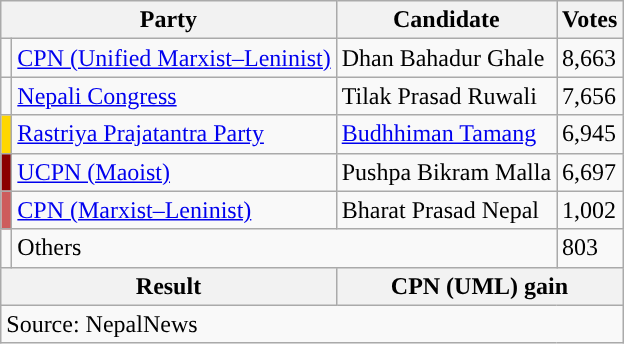<table class="wikitable">
<tr>
<th colspan="2">Party</th>
<th>Candidate</th>
<th>Votes</th>
</tr>
<tr>
<td style="background-color:"></td>
<td><a href='#'>CPN (Unified Marxist–Leninist)</a></td>
<td>Dhan Bahadur Ghale</td>
<td>8,663</td>
</tr>
<tr>
<td style="background-color:"></td>
<td><a href='#'>Nepali Congress</a></td>
<td>Tilak Prasad Ruwali</td>
<td>7,656</td>
</tr>
<tr>
<td style="background-color:gold"></td>
<td><a href='#'>Rastriya Prajatantra Party</a></td>
<td><a href='#'>Budhhiman Tamang</a></td>
<td>6,945</td>
</tr>
<tr>
<td style="background-color:darkred"></td>
<td><a href='#'>UCPN (Maoist)</a></td>
<td>Pushpa Bikram Malla</td>
<td>6,697</td>
</tr>
<tr>
<td style="background-color:indianred"></td>
<td><a href='#'>CPN (Marxist–Leninist)</a></td>
<td>Bharat Prasad Nepal</td>
<td>1,002</td>
</tr>
<tr>
<td></td>
<td colspan="2">Others</td>
<td>803</td>
</tr>
<tr>
<th colspan="2">Result</th>
<th colspan="2">CPN (UML) gain</th>
</tr>
<tr>
<td colspan="4">Source: NepalNews</td>
</tr>
</table>
